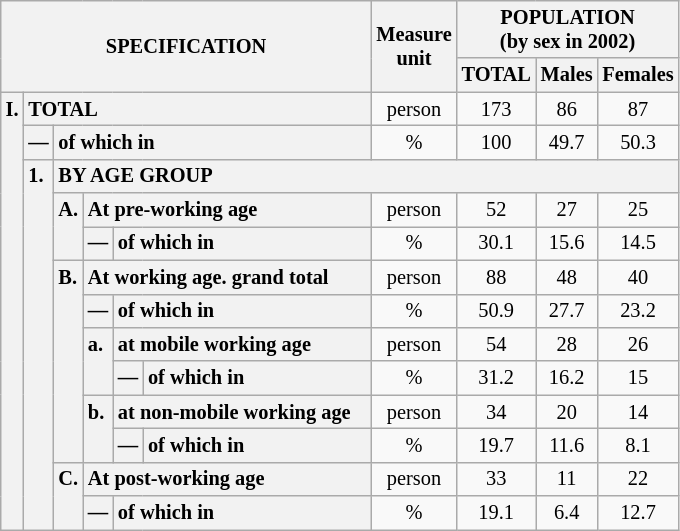<table class="wikitable" style="font-size:85%; text-align:center">
<tr>
<th rowspan="2" colspan="6">SPECIFICATION</th>
<th rowspan="2">Measure<br> unit</th>
<th colspan="3" rowspan="1">POPULATION<br> (by sex in 2002)</th>
</tr>
<tr>
<th>TOTAL</th>
<th>Males</th>
<th>Females</th>
</tr>
<tr>
<th style="text-align:left" valign="top" rowspan="13">I.</th>
<th style="text-align:left" colspan="5">TOTAL</th>
<td>person</td>
<td>173</td>
<td>86</td>
<td>87</td>
</tr>
<tr>
<th style="text-align:left" valign="top">—</th>
<th style="text-align:left" colspan="4">of which in</th>
<td>%</td>
<td>100</td>
<td>49.7</td>
<td>50.3</td>
</tr>
<tr>
<th style="text-align:left" valign="top" rowspan="11">1.</th>
<th style="text-align:left" colspan="19">BY AGE GROUP</th>
</tr>
<tr>
<th style="text-align:left" valign="top" rowspan="2">A.</th>
<th style="text-align:left" colspan="3">At pre-working age</th>
<td>person</td>
<td>52</td>
<td>27</td>
<td>25</td>
</tr>
<tr>
<th style="text-align:left" valign="top">—</th>
<th style="text-align:left" valign="top" colspan="2">of which in</th>
<td>%</td>
<td>30.1</td>
<td>15.6</td>
<td>14.5</td>
</tr>
<tr>
<th style="text-align:left" valign="top" rowspan="6">B.</th>
<th style="text-align:left" colspan="3">At working age. grand total</th>
<td>person</td>
<td>88</td>
<td>48</td>
<td>40</td>
</tr>
<tr>
<th style="text-align:left" valign="top">—</th>
<th style="text-align:left" valign="top" colspan="2">of which in</th>
<td>%</td>
<td>50.9</td>
<td>27.7</td>
<td>23.2</td>
</tr>
<tr>
<th style="text-align:left" valign="top" rowspan="2">a.</th>
<th style="text-align:left" colspan="2">at mobile working age</th>
<td>person</td>
<td>54</td>
<td>28</td>
<td>26</td>
</tr>
<tr>
<th style="text-align:left" valign="top">—</th>
<th style="text-align:left" valign="top" colspan="1">of which in                        </th>
<td>%</td>
<td>31.2</td>
<td>16.2</td>
<td>15</td>
</tr>
<tr>
<th style="text-align:left" valign="top" rowspan="2">b.</th>
<th style="text-align:left" colspan="2">at non-mobile working age</th>
<td>person</td>
<td>34</td>
<td>20</td>
<td>14</td>
</tr>
<tr>
<th style="text-align:left" valign="top">—</th>
<th style="text-align:left" valign="top" colspan="1">of which in                        </th>
<td>%</td>
<td>19.7</td>
<td>11.6</td>
<td>8.1</td>
</tr>
<tr>
<th style="text-align:left" valign="top" rowspan="2">C.</th>
<th style="text-align:left" colspan="3">At post-working age</th>
<td>person</td>
<td>33</td>
<td>11</td>
<td>22</td>
</tr>
<tr>
<th style="text-align:left" valign="top">—</th>
<th style="text-align:left" valign="top" colspan="2">of which in</th>
<td>%</td>
<td>19.1</td>
<td>6.4</td>
<td>12.7</td>
</tr>
</table>
